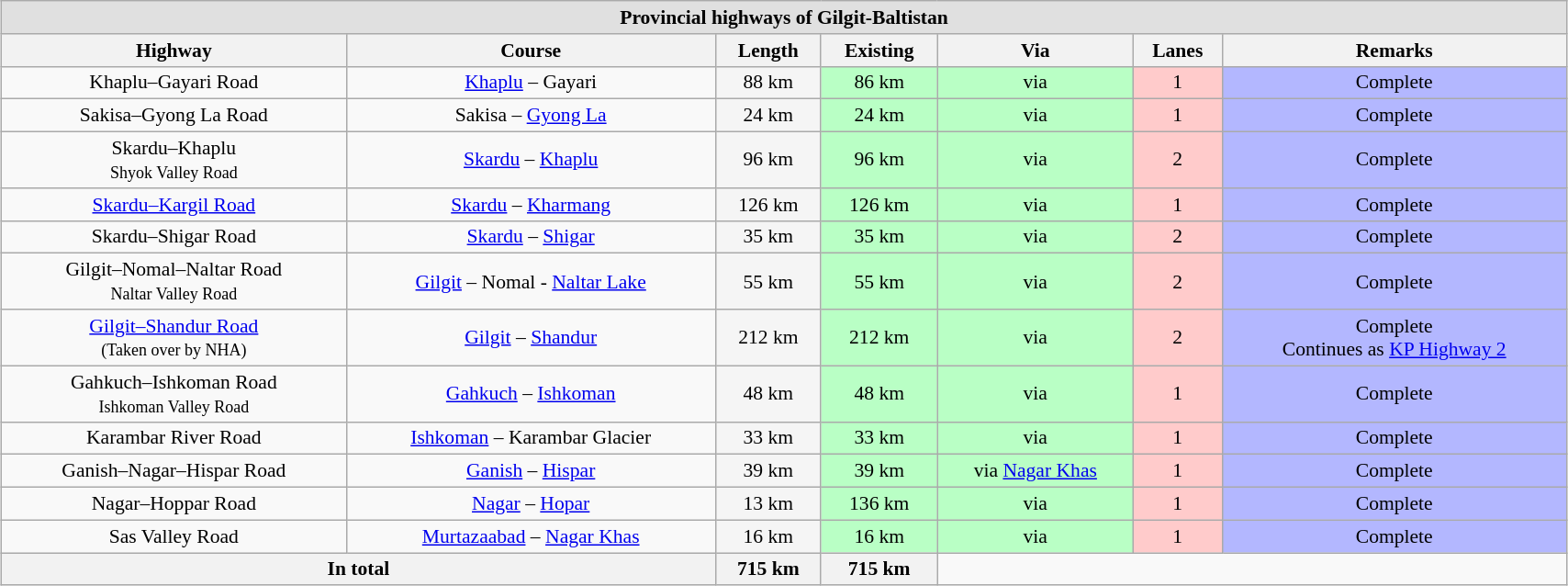<table class="wikitable" style="margin:auto; font-size:90%; align:center; text-align:center; width:90%">
<tr>
<td colspan="7" bgcolor="#E0E0E0"><strong>Provincial highways of Gilgit-Baltistan</strong></td>
</tr>
<tr>
<th>Highway</th>
<th>Course</th>
<th>Length</th>
<th>Existing</th>
<th>Via</th>
<th>Lanes</th>
<th>Remarks</th>
</tr>
<tr>
<td>Khaplu–Gayari Road</td>
<td><a href='#'>Khaplu</a> – Gayari</td>
<td bgcolor="#F5F5F5">88 km</td>
<td bgcolor="#B9FFC5">86 km</td>
<td bgcolor="#B9FFC5">via</td>
<td bgcolor="#FFCBCB">1</td>
<td bgcolor="#B3B7FF">Complete</td>
</tr>
<tr>
<td>Sakisa–Gyong La Road</td>
<td>Sakisa – <a href='#'>Gyong La</a></td>
<td bgcolor="#F5F5F5">24 km</td>
<td bgcolor="#B9FFC5">24 km</td>
<td bgcolor="#B9FFC5">via</td>
<td bgcolor="#FFCBCB">1</td>
<td bgcolor="#B3B7FF">Complete</td>
</tr>
<tr>
<td>Skardu–Khaplu<br><small>Shyok Valley Road</small></td>
<td><a href='#'>Skardu</a> – <a href='#'>Khaplu</a></td>
<td bgcolor="#F5F5F5">96 km</td>
<td bgcolor="#B9FFC5">96 km</td>
<td bgcolor="#B9FFC5">via</td>
<td bgcolor="#FFCBCB">2</td>
<td bgcolor="#B3B7FF">Complete</td>
</tr>
<tr>
<td><a href='#'>Skardu–Kargil Road</a></td>
<td><a href='#'>Skardu</a> – <a href='#'>Kharmang</a></td>
<td bgcolor="#F5F5F5">126 km</td>
<td bgcolor="#B9FFC5">126 km</td>
<td bgcolor="#B9FFC5">via</td>
<td bgcolor="#FFCBCB">1</td>
<td bgcolor="#B3B7FF">Complete</td>
</tr>
<tr>
<td>Skardu–Shigar Road</td>
<td><a href='#'>Skardu</a> – <a href='#'>Shigar</a></td>
<td bgcolor="#F5F5F5">35 km</td>
<td bgcolor="#B9FFC5">35 km</td>
<td bgcolor="#B9FFC5">via</td>
<td bgcolor="#FFCBCB">2</td>
<td bgcolor="#B3B7FF">Complete</td>
</tr>
<tr>
<td>Gilgit–Nomal–Naltar Road<br><small>Naltar Valley Road</small></td>
<td><a href='#'>Gilgit</a> – Nomal - <a href='#'>Naltar Lake</a></td>
<td bgcolor="#F5F5F5">55 km</td>
<td bgcolor="#B9FFC5">55 km</td>
<td bgcolor="#B9FFC5">via</td>
<td bgcolor="#FFCBCB">2</td>
<td bgcolor="#B3B7FF">Complete</td>
</tr>
<tr>
<td><a href='#'>Gilgit–Shandur Road</a><br><small>(Taken over by NHA)</small></td>
<td><a href='#'>Gilgit</a> – <a href='#'>Shandur</a></td>
<td bgcolor="#F5F5F5">212 km</td>
<td bgcolor="#B9FFC5">212 km</td>
<td bgcolor="#B9FFC5">via</td>
<td bgcolor="#FFCBCB">2</td>
<td bgcolor="#B3B7FF">Complete<br>Continues as <a href='#'>KP Highway 2</a></td>
</tr>
<tr>
<td>Gahkuch–Ishkoman Road<br><small>Ishkoman Valley Road</small></td>
<td><a href='#'>Gahkuch</a> – <a href='#'>Ishkoman</a></td>
<td bgcolor="#F5F5F5">48 km</td>
<td bgcolor="#B9FFC5">48 km</td>
<td bgcolor="#B9FFC5">via</td>
<td bgcolor="#FFCBCB">1</td>
<td bgcolor="#B3B7FF">Complete</td>
</tr>
<tr>
<td>Karambar River Road</td>
<td><a href='#'>Ishkoman</a> – Karambar Glacier</td>
<td bgcolor="#F5F5F5">33 km</td>
<td bgcolor="#B9FFC5">33 km</td>
<td bgcolor="#B9FFC5">via</td>
<td bgcolor="#FFCBCB">1</td>
<td bgcolor="#B3B7FF">Complete</td>
</tr>
<tr>
<td>Ganish–Nagar–Hispar Road</td>
<td><a href='#'>Ganish</a> – <a href='#'>Hispar</a></td>
<td bgcolor="#F5F5F5">39 km</td>
<td bgcolor="#B9FFC5">39 km</td>
<td bgcolor="#B9FFC5">via <a href='#'>Nagar Khas</a></td>
<td bgcolor="#FFCBCB">1</td>
<td bgcolor="#B3B7FF">Complete</td>
</tr>
<tr>
<td>Nagar–Hoppar Road</td>
<td><a href='#'>Nagar</a> – <a href='#'>Hopar</a></td>
<td bgcolor="#F5F5F5">13 km</td>
<td bgcolor="#B9FFC5">136 km</td>
<td bgcolor="#B9FFC5">via</td>
<td bgcolor="#FFCBCB">1</td>
<td bgcolor="#B3B7FF">Complete</td>
</tr>
<tr>
<td>Sas Valley Road</td>
<td><a href='#'>Murtazaabad</a> – <a href='#'>Nagar Khas</a></td>
<td bgcolor="#F5F5F5">16 km</td>
<td bgcolor="#B9FFC5">16 km</td>
<td bgcolor="#B9FFC5">via</td>
<td bgcolor="#FFCBCB">1</td>
<td bgcolor="#B3B7FF">Complete</td>
</tr>
<tr>
<th colspan="2">In total</th>
<th><strong>715 km</strong></th>
<th><strong>715 km</strong></th>
<td colspan="3"></td>
</tr>
</table>
